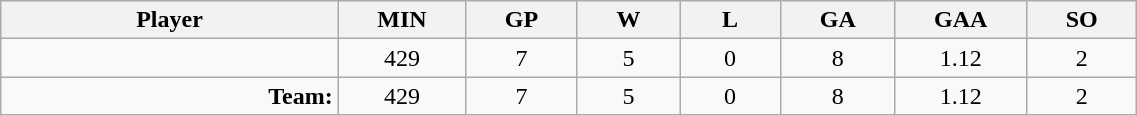<table class="wikitable sortable" width="60%">
<tr>
<th bgcolor="#DDDDFF" width="10%">Player</th>
<th width="3%" bgcolor="#DDDDFF" title="Minutes played">MIN</th>
<th width="3%" bgcolor="#DDDDFF" title="Games played in">GP</th>
<th width="3%" bgcolor="#DDDDFF" title="Games played in">W</th>
<th width="3%" bgcolor="#DDDDFF"title="Games played in">L</th>
<th width="3%" bgcolor="#DDDDFF" title="Goals against">GA</th>
<th width="3%" bgcolor="#DDDDFF" title="Goals against average">GAA</th>
<th width="3%" bgcolor="#DDDDFF" title="Shut-outs">SO</th>
</tr>
<tr align="center">
<td align="right"></td>
<td>429</td>
<td>7</td>
<td>5</td>
<td>0</td>
<td>8</td>
<td>1.12</td>
<td>2</td>
</tr>
<tr align="center">
<td align="right"><strong>Team:</strong></td>
<td>429</td>
<td>7</td>
<td>5</td>
<td>0</td>
<td>8</td>
<td>1.12</td>
<td>2</td>
</tr>
</table>
